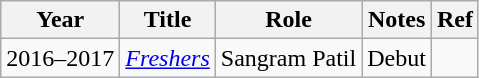<table class="wikitable sortable plainrowheaders">
<tr style="text-align:center;">
<th scope="col">Year</th>
<th scope="col">Title</th>
<th scope="col">Role</th>
<th class="unsortable" scope="col">Notes</th>
<th class="unsortable" scope="col">Ref</th>
</tr>
<tr>
<td rowspan="2" style="text-align: center;">2016–2017</td>
<td scope="row"><em><a href='#'>Freshers</a></em></td>
<td>Sangram Patil</td>
<td>Debut</td>
<td style="text-align: center;"></td>
</tr>
</table>
